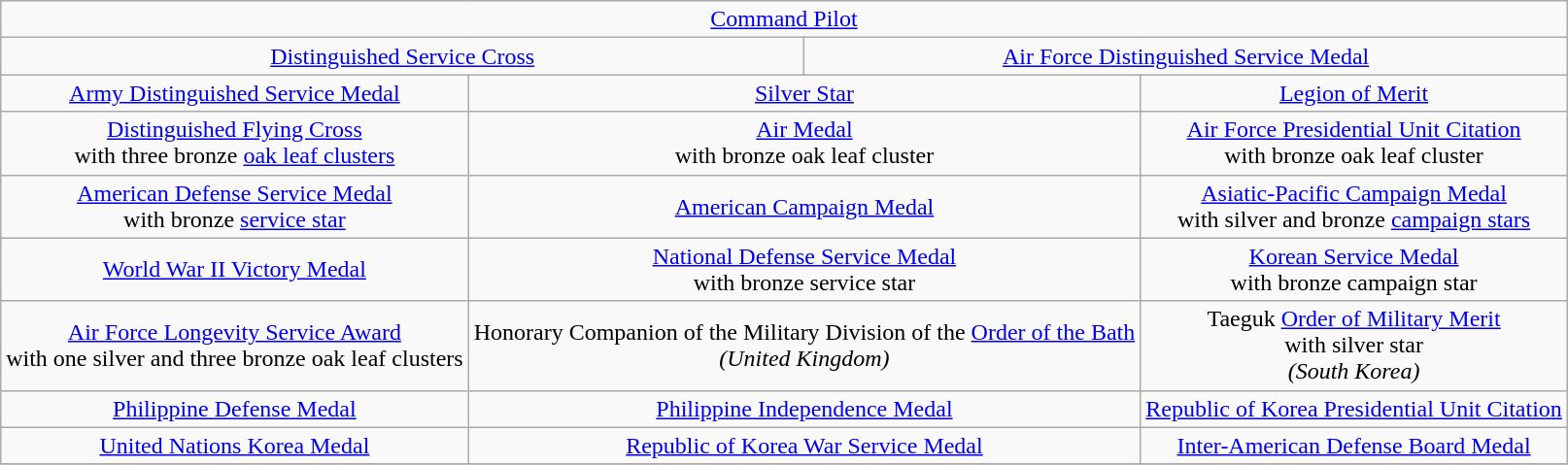<table class="wikitable" style="margin:1em auto; text-align:center;">
<tr>
<td colspan="12"><a href='#'>Command Pilot</a></td>
</tr>
<tr>
<td colspan="6"><a href='#'>Distinguished Service Cross</a></td>
<td colspan="6"><a href='#'>Air Force Distinguished Service Medal</a></td>
</tr>
<tr>
<td colspan="4"><a href='#'>Army Distinguished Service Medal</a></td>
<td colspan="4"><a href='#'>Silver Star</a></td>
<td colspan="4"><a href='#'>Legion of Merit</a></td>
</tr>
<tr>
<td colspan="4"><a href='#'>Distinguished Flying Cross</a><br>with three bronze <a href='#'>oak leaf clusters</a></td>
<td colspan="4"><a href='#'>Air Medal</a><br>with bronze oak leaf cluster</td>
<td colspan="4"><a href='#'>Air Force Presidential Unit Citation</a><br>with bronze oak leaf cluster</td>
</tr>
<tr>
<td colspan="4"><a href='#'>American Defense Service Medal</a><br>with bronze <a href='#'>service star</a></td>
<td colspan="4"><a href='#'>American Campaign Medal</a></td>
<td colspan="4"><a href='#'>Asiatic-Pacific Campaign Medal</a><br>with silver and bronze <a href='#'>campaign stars</a></td>
</tr>
<tr>
<td colspan="4"><a href='#'>World War II Victory Medal</a></td>
<td colspan="4"><a href='#'>National Defense Service Medal</a><br>with bronze service star</td>
<td colspan="4"><a href='#'>Korean Service Medal</a><br>with bronze campaign star</td>
</tr>
<tr>
<td colspan="4"><a href='#'>Air Force Longevity Service Award</a><br>with one silver and three bronze oak leaf clusters</td>
<td colspan="4">Honorary Companion of the Military Division of the <a href='#'>Order of the Bath</a><br><em>(United Kingdom)</em></td>
<td colspan="4">Taeguk <a href='#'>Order of Military Merit</a><br>with silver star<br><em>(South Korea)</em></td>
</tr>
<tr>
<td colspan="4"><a href='#'>Philippine Defense Medal</a></td>
<td colspan="4"><a href='#'>Philippine Independence Medal</a></td>
<td colspan="4"><a href='#'>Republic of Korea Presidential Unit Citation</a></td>
</tr>
<tr>
<td colspan="4"><a href='#'>United Nations Korea Medal</a></td>
<td colspan="4"><a href='#'>Republic of Korea War Service Medal</a></td>
<td colspan="4"><a href='#'>Inter-American Defense Board Medal</a></td>
</tr>
<tr>
</tr>
</table>
